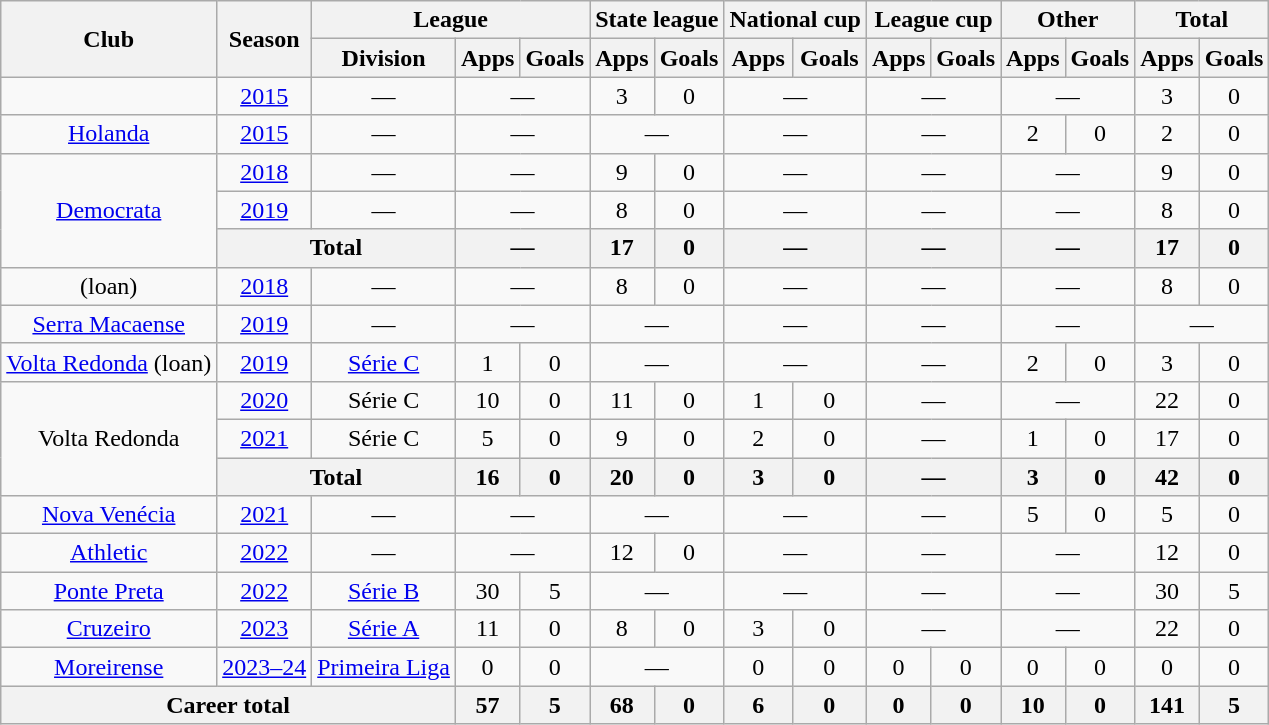<table class="wikitable" style="text-align: center;">
<tr>
<th rowspan="2">Club</th>
<th rowspan="2">Season</th>
<th colspan="3">League</th>
<th colspan="2">State league</th>
<th colspan="2">National cup</th>
<th colspan="2">League cup</th>
<th colspan="2">Other</th>
<th colspan="2">Total</th>
</tr>
<tr>
<th>Division</th>
<th>Apps</th>
<th>Goals</th>
<th>Apps</th>
<th>Goals</th>
<th>Apps</th>
<th>Goals</th>
<th>Apps</th>
<th>Goals</th>
<th>Apps</th>
<th>Goals</th>
<th>Apps</th>
<th>Goals</th>
</tr>
<tr>
<td valign="center"></td>
<td><a href='#'>2015</a></td>
<td>—</td>
<td colspan="2">—</td>
<td>3</td>
<td>0</td>
<td colspan="2">—</td>
<td colspan="2">—</td>
<td colspan="2">—</td>
<td>3</td>
<td>0</td>
</tr>
<tr>
<td valign="center"><a href='#'>Holanda</a></td>
<td><a href='#'>2015</a></td>
<td>—</td>
<td colspan="2">—</td>
<td colspan="2">—</td>
<td colspan="2">—</td>
<td colspan="2">—</td>
<td>2</td>
<td>0</td>
<td>2</td>
<td>0</td>
</tr>
<tr>
<td rowspan="3" valign="center"><a href='#'>Democrata</a></td>
<td><a href='#'>2018</a></td>
<td>—</td>
<td colspan="2">—</td>
<td>9</td>
<td>0</td>
<td colspan="2">—</td>
<td colspan="2">—</td>
<td colspan="2">—</td>
<td>9</td>
<td>0</td>
</tr>
<tr>
<td><a href='#'>2019</a></td>
<td>—</td>
<td colspan="2">—</td>
<td>8</td>
<td>0</td>
<td colspan="2">—</td>
<td colspan="2">—</td>
<td colspan="2">—</td>
<td>8</td>
<td>0</td>
</tr>
<tr>
<th colspan="2">Total</th>
<th colspan="2">—</th>
<th>17</th>
<th>0</th>
<th colspan="2">—</th>
<th colspan="2">—</th>
<th colspan="2">—</th>
<th>17</th>
<th>0</th>
</tr>
<tr>
<td valign="center"> (loan)</td>
<td><a href='#'>2018</a></td>
<td>—</td>
<td colspan="2">—</td>
<td>8</td>
<td>0</td>
<td colspan="2">—</td>
<td colspan="2">—</td>
<td colspan="2">—</td>
<td>8</td>
<td>0</td>
</tr>
<tr>
<td><a href='#'>Serra Macaense</a></td>
<td><a href='#'>2019</a></td>
<td>—</td>
<td colspan="2">—</td>
<td colspan="2">—</td>
<td colspan="2">—</td>
<td colspan="2">—</td>
<td colspan="2">—</td>
<td colspan="2">—</td>
</tr>
<tr>
<td valign="center"><a href='#'>Volta Redonda</a> (loan)</td>
<td><a href='#'>2019</a></td>
<td><a href='#'>Série C</a></td>
<td>1</td>
<td>0</td>
<td colspan="2">—</td>
<td colspan="2">—</td>
<td colspan="2">—</td>
<td>2</td>
<td>0</td>
<td>3</td>
<td>0</td>
</tr>
<tr>
<td rowspan="3">Volta Redonda</td>
<td><a href='#'>2020</a></td>
<td>Série C</td>
<td>10</td>
<td>0</td>
<td>11</td>
<td>0</td>
<td>1</td>
<td>0</td>
<td colspan="2">—</td>
<td colspan="2">—</td>
<td>22</td>
<td>0</td>
</tr>
<tr>
<td><a href='#'>2021</a></td>
<td>Série C</td>
<td>5</td>
<td>0</td>
<td>9</td>
<td>0</td>
<td>2</td>
<td>0</td>
<td colspan="2">—</td>
<td>1</td>
<td>0</td>
<td>17</td>
<td>0</td>
</tr>
<tr>
<th colspan="2">Total</th>
<th>16</th>
<th>0</th>
<th>20</th>
<th>0</th>
<th>3</th>
<th>0</th>
<th colspan="2">—</th>
<th>3</th>
<th>0</th>
<th>42</th>
<th>0</th>
</tr>
<tr>
<td valign="center"><a href='#'>Nova Venécia</a></td>
<td><a href='#'>2021</a></td>
<td>—</td>
<td colspan="2">—</td>
<td colspan="2">—</td>
<td colspan="2">—</td>
<td colspan="2">—</td>
<td>5</td>
<td>0</td>
<td>5</td>
<td>0</td>
</tr>
<tr>
<td valign="center"><a href='#'>Athletic</a></td>
<td><a href='#'>2022</a></td>
<td>—</td>
<td colspan="2">—</td>
<td>12</td>
<td>0</td>
<td colspan="2">—</td>
<td colspan="2">—</td>
<td colspan="2">—</td>
<td>12</td>
<td>0</td>
</tr>
<tr>
<td valign="center"><a href='#'>Ponte Preta</a></td>
<td><a href='#'>2022</a></td>
<td><a href='#'>Série B</a></td>
<td>30</td>
<td>5</td>
<td colspan="2">—</td>
<td colspan="2">—</td>
<td colspan="2">—</td>
<td colspan="2">—</td>
<td>30</td>
<td>5</td>
</tr>
<tr>
<td valign="center"><a href='#'>Cruzeiro</a></td>
<td><a href='#'>2023</a></td>
<td><a href='#'>Série A</a></td>
<td>11</td>
<td>0</td>
<td>8</td>
<td>0</td>
<td>3</td>
<td>0</td>
<td colspan="2">—</td>
<td colspan="2">—</td>
<td>22</td>
<td>0</td>
</tr>
<tr>
<td><a href='#'>Moreirense</a></td>
<td><a href='#'>2023–24</a></td>
<td><a href='#'>Primeira Liga</a></td>
<td>0</td>
<td>0</td>
<td colspan="2">—</td>
<td>0</td>
<td>0</td>
<td>0</td>
<td>0</td>
<td>0</td>
<td>0</td>
<td>0</td>
<td>0</td>
</tr>
<tr>
<th colspan="3"><strong>Career total</strong></th>
<th>57</th>
<th>5</th>
<th>68</th>
<th>0</th>
<th>6</th>
<th>0</th>
<th>0</th>
<th>0</th>
<th>10</th>
<th>0</th>
<th>141</th>
<th>5</th>
</tr>
</table>
